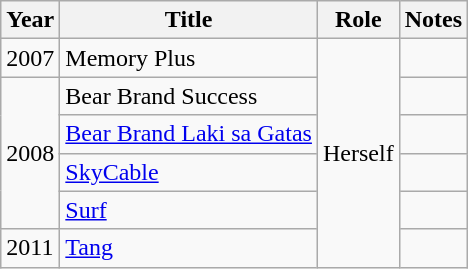<table class="wikitable" border="1">
<tr>
<th>Year</th>
<th>Title</th>
<th>Role</th>
<th>Notes</th>
</tr>
<tr>
<td>2007</td>
<td>Memory Plus</td>
<td rowspan="6">Herself</td>
<td></td>
</tr>
<tr>
<td rowspan="4">2008</td>
<td>Bear Brand Success</td>
<td></td>
</tr>
<tr>
<td><a href='#'>Bear Brand Laki sa Gatas</a></td>
<td></td>
</tr>
<tr>
<td><a href='#'>SkyCable</a></td>
<td></td>
</tr>
<tr>
<td><a href='#'>Surf</a></td>
<td></td>
</tr>
<tr>
<td>2011</td>
<td><a href='#'>Tang</a></td>
<td></td>
</tr>
</table>
